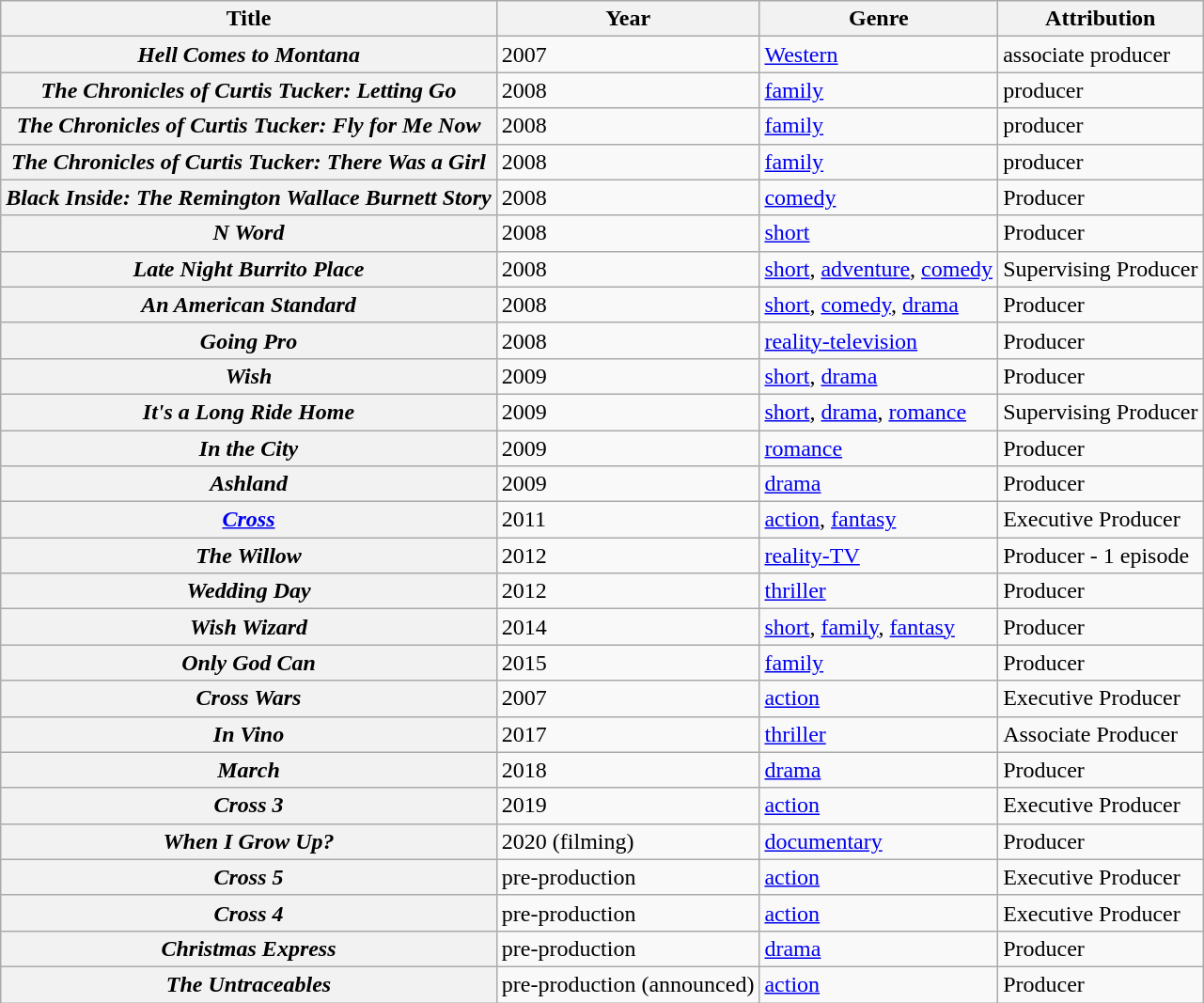<table class="wikitable plainrowheaders sortable">
<tr>
<th scope="col">Title</th>
<th scope="col">Year</th>
<th scope="col">Genre</th>
<th scope="col" class="unsortable">Attribution</th>
</tr>
<tr>
<th scope="row"><em>Hell Comes to Montana</em></th>
<td>2007</td>
<td><a href='#'>Western</a></td>
<td>associate producer</td>
</tr>
<tr>
<th scope="row"><em>The Chronicles of Curtis Tucker: Letting Go</em></th>
<td>2008</td>
<td><a href='#'>family</a></td>
<td>producer</td>
</tr>
<tr>
<th scope="row"><em>The Chronicles of Curtis Tucker: Fly for Me Now</em></th>
<td>2008</td>
<td><a href='#'>family</a></td>
<td>producer</td>
</tr>
<tr>
<th scope="row"><em>The Chronicles of Curtis Tucker: There Was a Girl</em></th>
<td>2008</td>
<td><a href='#'>family</a></td>
<td>producer</td>
</tr>
<tr>
<th scope="row"><em>Black Inside: The Remington Wallace Burnett Story</em></th>
<td>2008</td>
<td><a href='#'>comedy</a></td>
<td>Producer</td>
</tr>
<tr>
<th scope="row"><em>N Word</em></th>
<td>2008</td>
<td><a href='#'>short</a></td>
<td>Producer</td>
</tr>
<tr>
<th scope="row"><em>Late Night Burrito Place</em></th>
<td>2008</td>
<td><a href='#'>short</a>, <a href='#'>adventure</a>, <a href='#'>comedy</a></td>
<td>Supervising Producer</td>
</tr>
<tr>
<th scope="row"><em>An American Standard</em></th>
<td>2008</td>
<td><a href='#'>short</a>, <a href='#'>comedy</a>, <a href='#'>drama</a></td>
<td>Producer</td>
</tr>
<tr>
<th scope="row"><em>Going Pro</em></th>
<td>2008</td>
<td><a href='#'>reality-television</a></td>
<td>Producer</td>
</tr>
<tr>
<th scope="row"><em>Wish</em></th>
<td>2009</td>
<td><a href='#'>short</a>, <a href='#'>drama</a></td>
<td>Producer</td>
</tr>
<tr>
<th scope="row"><em>It's a Long Ride Home</em></th>
<td>2009</td>
<td><a href='#'>short</a>, <a href='#'>drama</a>, <a href='#'>romance</a></td>
<td>Supervising Producer</td>
</tr>
<tr>
<th scope="row"><em>In the City</em></th>
<td>2009</td>
<td><a href='#'>romance</a></td>
<td>Producer</td>
</tr>
<tr>
<th scope="row"><em>Ashland</em></th>
<td>2009</td>
<td><a href='#'>drama</a></td>
<td>Producer</td>
</tr>
<tr>
<th scope="row"><em><a href='#'>Cross</a></em></th>
<td>2011</td>
<td><a href='#'>action</a>, <a href='#'>fantasy</a></td>
<td>Executive Producer</td>
</tr>
<tr>
<th scope="row"><em>The Willow</em></th>
<td>2012</td>
<td><a href='#'>reality-TV</a></td>
<td>Producer - 1 episode</td>
</tr>
<tr>
<th scope="row"><em>Wedding Day</em></th>
<td>2012</td>
<td><a href='#'>thriller</a></td>
<td>Producer</td>
</tr>
<tr>
<th scope="row"><em>Wish Wizard</em></th>
<td>2014</td>
<td><a href='#'>short</a>, <a href='#'>family</a>, <a href='#'>fantasy</a></td>
<td>Producer</td>
</tr>
<tr>
<th scope="row"><em>Only God Can</em></th>
<td>2015</td>
<td><a href='#'>family</a></td>
<td>Producer</td>
</tr>
<tr>
<th scope="row"><em>Cross Wars</em></th>
<td>2007</td>
<td><a href='#'>action</a></td>
<td>Executive Producer</td>
</tr>
<tr>
<th scope="row"><em>In Vino</em></th>
<td>2017</td>
<td><a href='#'>thriller</a></td>
<td>Associate Producer</td>
</tr>
<tr>
<th scope="row"><em>March</em></th>
<td>2018</td>
<td><a href='#'>drama</a></td>
<td>Producer</td>
</tr>
<tr>
<th scope="row"><em>Cross 3</em></th>
<td>2019</td>
<td><a href='#'>action</a></td>
<td>Executive Producer</td>
</tr>
<tr>
<th scope="row"><em>When I Grow Up?</em></th>
<td>2020 (filming)</td>
<td><a href='#'>documentary</a></td>
<td>Producer</td>
</tr>
<tr>
<th scope="row"><em>Cross 5</em></th>
<td>pre-production</td>
<td><a href='#'>action</a></td>
<td>Executive Producer</td>
</tr>
<tr>
<th scope="row"><em>Cross 4</em></th>
<td>pre-production</td>
<td><a href='#'>action</a></td>
<td>Executive Producer</td>
</tr>
<tr>
<th scope="row"><em>Christmas Express</em></th>
<td>pre-production</td>
<td><a href='#'>drama</a></td>
<td>Producer</td>
</tr>
<tr>
<th scope="row"><em>The Untraceables</em></th>
<td>pre-production (announced)</td>
<td><a href='#'>action</a></td>
<td>Producer</td>
</tr>
</table>
